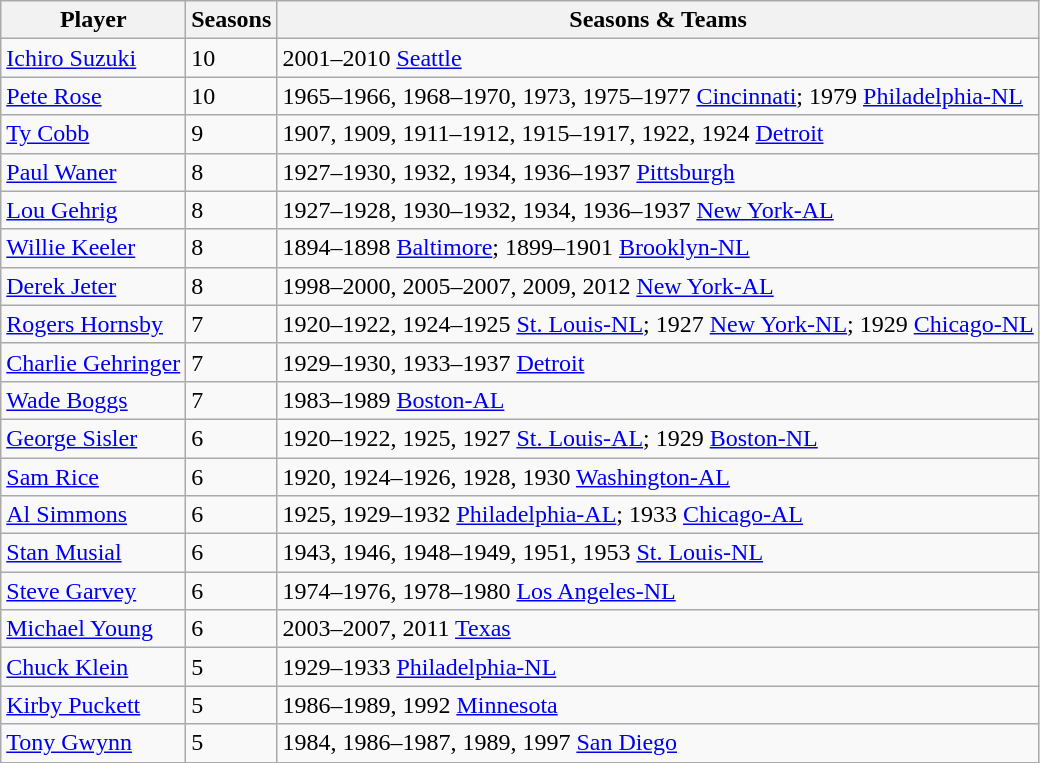<table class="wikitable sortable">
<tr>
<th>Player</th>
<th>Seasons</th>
<th>Seasons & Teams</th>
</tr>
<tr>
<td><a href='#'>Ichiro Suzuki</a></td>
<td>10</td>
<td>2001–2010 <a href='#'>Seattle</a> </td>
</tr>
<tr>
<td><a href='#'>Pete Rose</a></td>
<td>10</td>
<td>1965–1966, 1968–1970, 1973, 1975–1977 <a href='#'>Cincinnati</a>; 1979 <a href='#'>Philadelphia-NL</a></td>
</tr>
<tr>
<td><a href='#'>Ty Cobb</a></td>
<td>9</td>
<td>1907, 1909, 1911–1912, 1915–1917, 1922, 1924 <a href='#'>Detroit</a></td>
</tr>
<tr>
<td><a href='#'>Paul Waner</a></td>
<td>8</td>
<td>1927–1930, 1932, 1934, 1936–1937 <a href='#'>Pittsburgh</a></td>
</tr>
<tr>
<td><a href='#'>Lou Gehrig</a></td>
<td>8</td>
<td>1927–1928, 1930–1932, 1934, 1936–1937 <a href='#'>New York-AL</a></td>
</tr>
<tr>
<td><a href='#'>Willie Keeler</a></td>
<td>8</td>
<td>1894–1898 <a href='#'>Baltimore</a>; 1899–1901 <a href='#'>Brooklyn-NL</a></td>
</tr>
<tr>
<td><a href='#'>Derek Jeter</a></td>
<td>8</td>
<td>1998–2000, 2005–2007, 2009, 2012 <a href='#'>New York-AL</a></td>
</tr>
<tr>
<td><a href='#'>Rogers Hornsby</a></td>
<td>7</td>
<td>1920–1922, 1924–1925 <a href='#'>St. Louis-NL</a>;  1927 <a href='#'>New York-NL</a>; 1929 <a href='#'>Chicago-NL</a></td>
</tr>
<tr>
<td><a href='#'>Charlie Gehringer</a></td>
<td>7</td>
<td>1929–1930, 1933–1937 <a href='#'>Detroit</a></td>
</tr>
<tr>
<td><a href='#'>Wade Boggs</a></td>
<td>7</td>
<td>1983–1989 <a href='#'>Boston-AL</a></td>
</tr>
<tr>
<td><a href='#'>George Sisler</a></td>
<td>6</td>
<td>1920–1922, 1925, 1927 <a href='#'>St. Louis-AL</a>; 1929 <a href='#'>Boston-NL</a></td>
</tr>
<tr>
<td><a href='#'>Sam Rice</a></td>
<td>6</td>
<td>1920, 1924–1926, 1928, 1930 <a href='#'>Washington-AL</a></td>
</tr>
<tr>
<td><a href='#'>Al Simmons</a></td>
<td>6</td>
<td>1925, 1929–1932 <a href='#'>Philadelphia-AL</a>;  1933 <a href='#'>Chicago-AL</a></td>
</tr>
<tr>
<td><a href='#'>Stan Musial</a></td>
<td>6</td>
<td>1943, 1946, 1948–1949, 1951, 1953 <a href='#'>St. Louis-NL</a></td>
</tr>
<tr>
<td><a href='#'>Steve Garvey</a></td>
<td>6</td>
<td>1974–1976, 1978–1980 <a href='#'>Los Angeles-NL</a></td>
</tr>
<tr>
<td><a href='#'>Michael Young</a></td>
<td>6</td>
<td>2003–2007, 2011 <a href='#'>Texas</a></td>
</tr>
<tr>
<td><a href='#'>Chuck Klein</a></td>
<td>5</td>
<td>1929–1933 <a href='#'>Philadelphia-NL</a></td>
</tr>
<tr>
<td><a href='#'>Kirby Puckett</a></td>
<td>5</td>
<td>1986–1989, 1992 <a href='#'>Minnesota</a></td>
</tr>
<tr>
<td><a href='#'>Tony Gwynn</a></td>
<td>5</td>
<td>1984, 1986–1987, 1989, 1997 <a href='#'>San Diego</a></td>
</tr>
</table>
